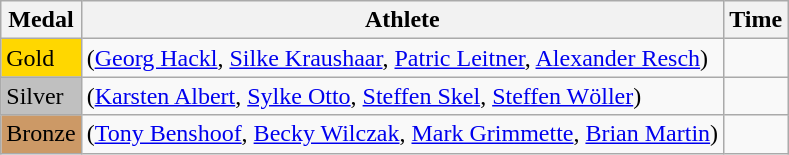<table class="wikitable">
<tr>
<th>Medal</th>
<th>Athlete</th>
<th>Time</th>
</tr>
<tr>
<td bgcolor="gold">Gold</td>
<td> (<a href='#'>Georg Hackl</a>, <a href='#'>Silke Kraushaar</a>, <a href='#'>Patric Leitner</a>, <a href='#'>Alexander Resch</a>)</td>
<td></td>
</tr>
<tr>
<td bgcolor="silver">Silver</td>
<td> (<a href='#'>Karsten Albert</a>, <a href='#'>Sylke Otto</a>, <a href='#'>Steffen Skel</a>, <a href='#'>Steffen Wöller</a>)</td>
<td></td>
</tr>
<tr>
<td bgcolor="CC9966">Bronze</td>
<td> (<a href='#'>Tony Benshoof</a>, <a href='#'>Becky Wilczak</a>, <a href='#'>Mark Grimmette</a>, <a href='#'>Brian Martin</a>)</td>
<td></td>
</tr>
</table>
